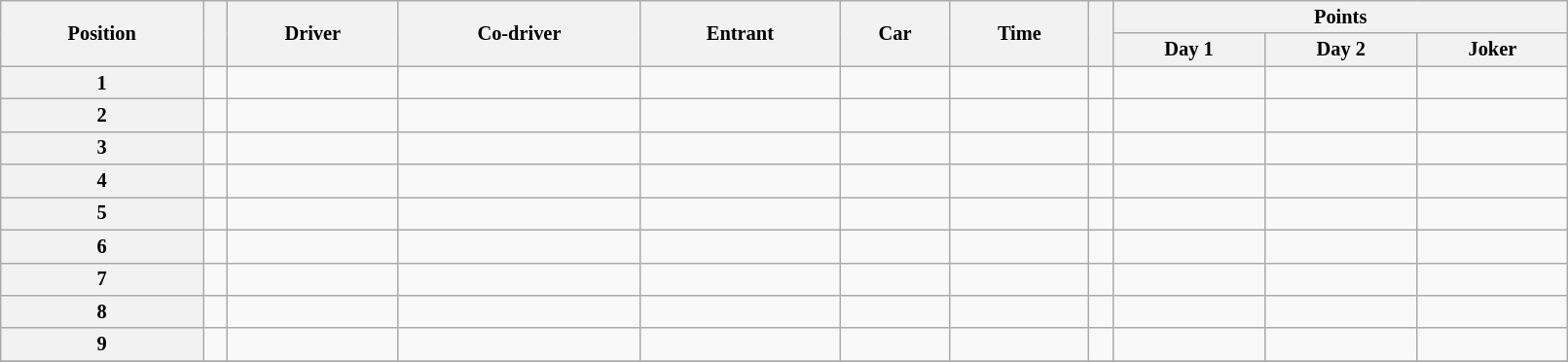<table class="wikitable" width=85% style="font-size: 85%;">
<tr>
<th rowspan="2">Position</th>
<th rowspan="2"></th>
<th rowspan="2">Driver</th>
<th rowspan="2">Co-driver</th>
<th rowspan="2">Entrant</th>
<th rowspan="2">Car</th>
<th rowspan="2">Time</th>
<th rowspan="2"></th>
<th colspan="3">Points</th>
</tr>
<tr>
<th>Day 1</th>
<th>Day 2</th>
<th>Joker</th>
</tr>
<tr>
<th>1</th>
<td align="center"></td>
<td></td>
<td></td>
<td></td>
<td></td>
<td></td>
<td></td>
<td align="center"></td>
<td align="center"></td>
<td align="center"></td>
</tr>
<tr>
<th>2</th>
<td align="center"></td>
<td></td>
<td></td>
<td></td>
<td></td>
<td></td>
<td></td>
<td align="center"></td>
<td align="center"></td>
<td align="center"></td>
</tr>
<tr>
<th>3</th>
<td align="center"></td>
<td></td>
<td></td>
<td></td>
<td></td>
<td></td>
<td></td>
<td align="center"></td>
<td align="center"></td>
<td align="center"></td>
</tr>
<tr>
<th>4</th>
<td align="center"></td>
<td></td>
<td></td>
<td></td>
<td></td>
<td></td>
<td></td>
<td align="center"></td>
<td align="center"></td>
<td align="center"></td>
</tr>
<tr>
<th>5</th>
<td align="center"></td>
<td></td>
<td></td>
<td></td>
<td></td>
<td></td>
<td></td>
<td align="center"></td>
<td align="center"></td>
<td align="center"></td>
</tr>
<tr>
<th>6</th>
<td align="center"></td>
<td></td>
<td></td>
<td></td>
<td></td>
<td></td>
<td></td>
<td align="center"></td>
<td align="center"></td>
<td align="center"></td>
</tr>
<tr>
<th>7</th>
<td align="center"></td>
<td></td>
<td></td>
<td></td>
<td></td>
<td></td>
<td></td>
<td align="center"></td>
<td align="center"></td>
<td align="center"></td>
</tr>
<tr>
<th>8</th>
<td align="center"></td>
<td></td>
<td></td>
<td></td>
<td></td>
<td></td>
<td></td>
<td align="center"></td>
<td align="center"></td>
<td align="center"></td>
</tr>
<tr>
<th>9</th>
<td align="center"></td>
<td></td>
<td></td>
<td></td>
<td></td>
<td></td>
<td></td>
<td align="center"></td>
<td align="center"></td>
<td align="center"></td>
</tr>
<tr>
</tr>
</table>
